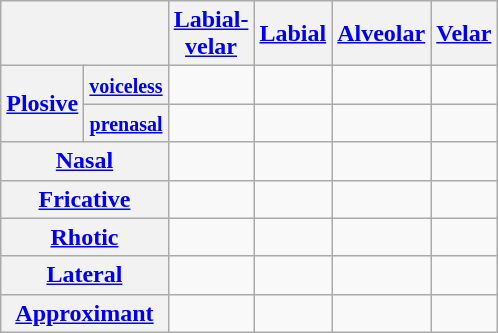<table class="wikitable" style="text-align:center">
<tr>
<th colspan="2"></th>
<th><a href='#'>Labial-<br>velar</a></th>
<th><a href='#'>Labial</a></th>
<th><a href='#'>Alveolar</a></th>
<th><a href='#'>Velar</a></th>
</tr>
<tr>
<th rowspan="2"><a href='#'>Plosive</a></th>
<th><small><a href='#'>voiceless</a></small></th>
<td></td>
<td></td>
<td></td>
<td></td>
</tr>
<tr>
<th><a href='#'><small>prenasal</small></a></th>
<td></td>
<td></td>
<td></td>
<td></td>
</tr>
<tr>
<th colspan="2"><a href='#'>Nasal</a></th>
<td></td>
<td></td>
<td></td>
<td></td>
</tr>
<tr>
<th colspan="2"><a href='#'>Fricative</a></th>
<td></td>
<td></td>
<td></td>
<td></td>
</tr>
<tr>
<th colspan="2"><a href='#'>Rhotic</a></th>
<td></td>
<td></td>
<td></td>
<td></td>
</tr>
<tr>
<th colspan="2"><a href='#'>Lateral</a></th>
<td></td>
<td></td>
<td></td>
<td></td>
</tr>
<tr>
<th colspan="2"><a href='#'>Approximant</a></th>
<td></td>
<td></td>
<td></td>
<td></td>
</tr>
</table>
